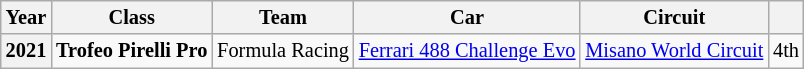<table class="wikitable" style="text-align:center; font-size:85%">
<tr>
<th>Year</th>
<th>Class</th>
<th>Team</th>
<th>Car</th>
<th>Circuit</th>
<th></th>
</tr>
<tr>
<th>2021</th>
<td align=left><strong><span>Trofeo Pirelli Pro</span></strong></td>
<td align=left> Formula Racing</td>
<td align=left><a href='#'>Ferrari 488 Challenge Evo</a></td>
<td align=left> <a href='#'>Misano World Circuit</a></td>
<td>4th</td>
</tr>
</table>
